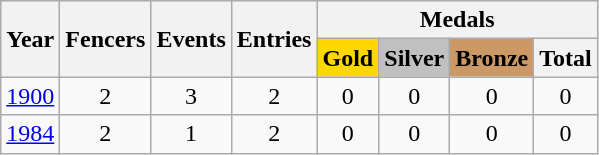<table class=wikitable>
<tr>
<th rowspan=2>Year</th>
<th rowspan=2>Fencers</th>
<th rowspan=2>Events</th>
<th rowspan=2>Entries</th>
<th colspan=4>Medals</th>
</tr>
<tr>
<td align=center bgcolor=gold><strong>Gold</strong></td>
<td align=center bgcolor=silver><strong>Silver</strong></td>
<td align=center bgcolor=cc9966><strong>Bronze</strong></td>
<th>Total</th>
</tr>
<tr align=center>
<td><a href='#'>1900</a></td>
<td>2</td>
<td>3</td>
<td>2</td>
<td>0</td>
<td>0</td>
<td>0</td>
<td>0</td>
</tr>
<tr align=center>
<td><a href='#'>1984</a></td>
<td>2</td>
<td>1</td>
<td>2</td>
<td>0</td>
<td>0</td>
<td>0</td>
<td>0</td>
</tr>
</table>
